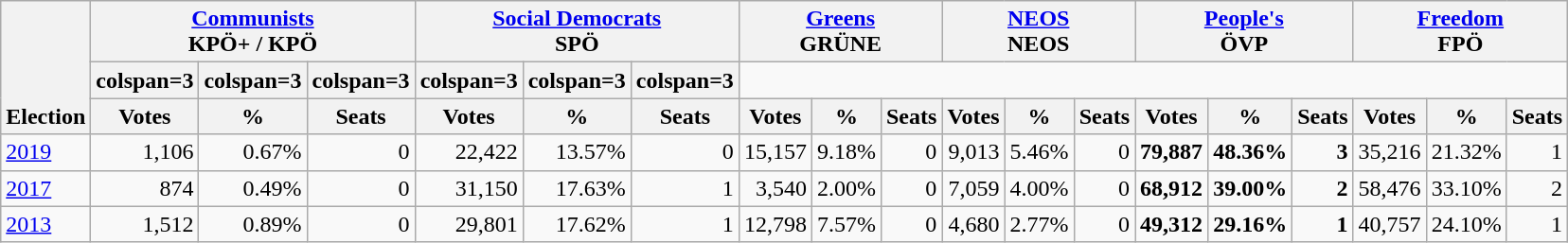<table class="wikitable" border="1" style="font-size:100%; text-align:right;">
<tr>
<th style="text-align:left;" valign=bottom rowspan=3>Election</th>
<th valign=bottom colspan=3><a href='#'>Communists</a><br>KPÖ+ / KPÖ</th>
<th valign=bottom colspan=3><a href='#'>Social Democrats</a><br>SPÖ</th>
<th valign=bottom colspan=3><a href='#'>Greens</a><br>GRÜNE</th>
<th valign=bottom colspan=3><a href='#'>NEOS</a><br>NEOS</th>
<th valign=bottom colspan=3><a href='#'>People's</a><br>ÖVP</th>
<th valign=bottom colspan=3><a href='#'>Freedom</a><br>FPÖ</th>
</tr>
<tr>
<th>colspan=3 </th>
<th>colspan=3 </th>
<th>colspan=3 </th>
<th>colspan=3 </th>
<th>colspan=3 </th>
<th>colspan=3 </th>
</tr>
<tr>
<th>Votes</th>
<th>%</th>
<th>Seats</th>
<th>Votes</th>
<th>%</th>
<th>Seats</th>
<th>Votes</th>
<th>%</th>
<th>Seats</th>
<th>Votes</th>
<th>%</th>
<th>Seats</th>
<th>Votes</th>
<th>%</th>
<th>Seats</th>
<th>Votes</th>
<th>%</th>
<th>Seats</th>
</tr>
<tr>
<td align=left><a href='#'>2019</a></td>
<td>1,106</td>
<td>0.67%</td>
<td>0</td>
<td>22,422</td>
<td>13.57%</td>
<td>0</td>
<td>15,157</td>
<td>9.18%</td>
<td>0</td>
<td>9,013</td>
<td>5.46%</td>
<td>0</td>
<td><strong>79,887</strong></td>
<td><strong>48.36%</strong></td>
<td><strong>3</strong></td>
<td>35,216</td>
<td>21.32%</td>
<td>1</td>
</tr>
<tr>
<td align=left><a href='#'>2017</a></td>
<td>874</td>
<td>0.49%</td>
<td>0</td>
<td>31,150</td>
<td>17.63%</td>
<td>1</td>
<td>3,540</td>
<td>2.00%</td>
<td>0</td>
<td>7,059</td>
<td>4.00%</td>
<td>0</td>
<td><strong>68,912</strong></td>
<td><strong>39.00%</strong></td>
<td><strong>2</strong></td>
<td>58,476</td>
<td>33.10%</td>
<td>2</td>
</tr>
<tr>
<td align=left><a href='#'>2013</a></td>
<td>1,512</td>
<td>0.89%</td>
<td>0</td>
<td>29,801</td>
<td>17.62%</td>
<td>1</td>
<td>12,798</td>
<td>7.57%</td>
<td>0</td>
<td>4,680</td>
<td>2.77%</td>
<td>0</td>
<td><strong>49,312</strong></td>
<td><strong>29.16%</strong></td>
<td><strong>1</strong></td>
<td>40,757</td>
<td>24.10%</td>
<td>1</td>
</tr>
</table>
